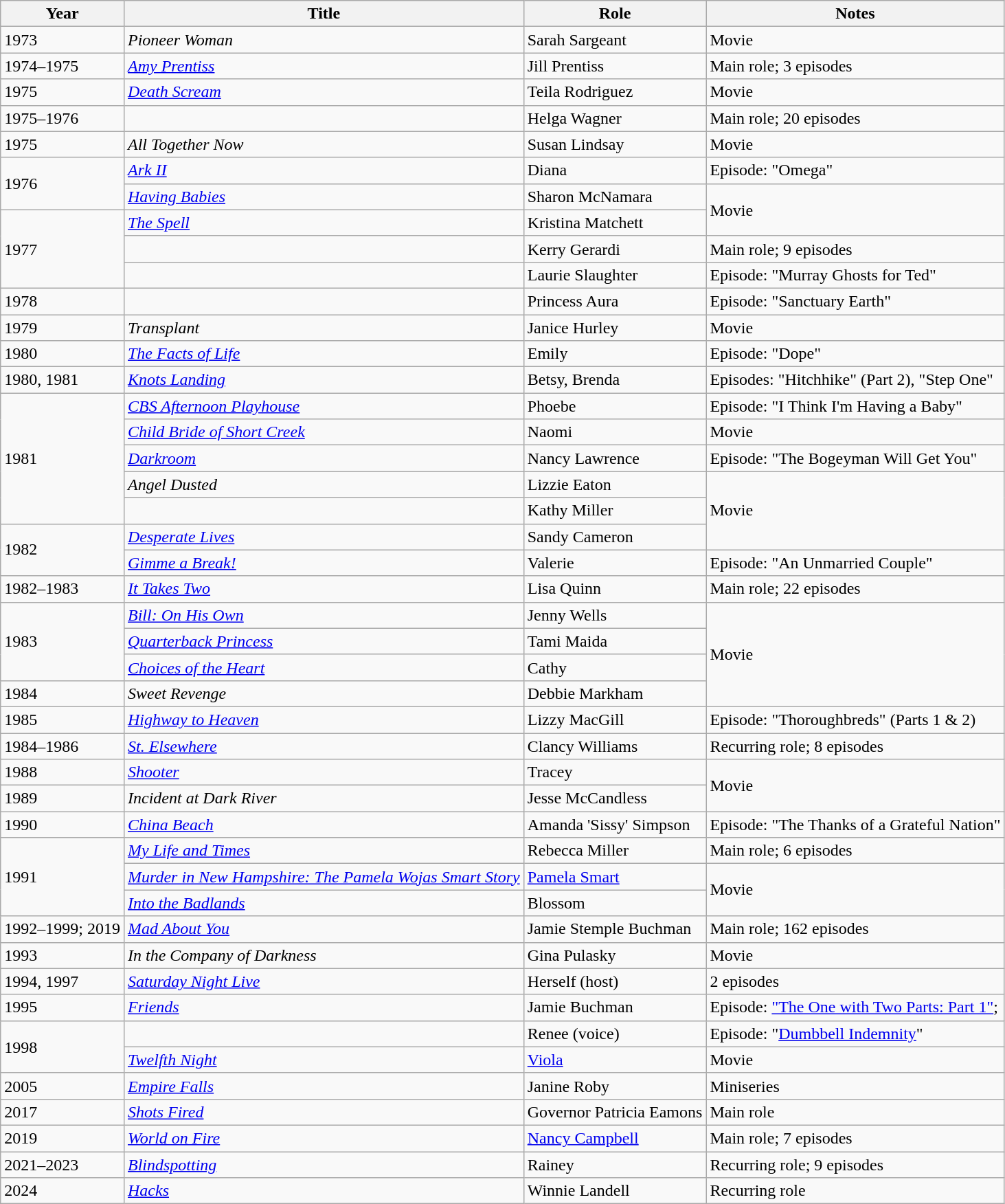<table class="wikitable sortable">
<tr>
<th>Year</th>
<th>Title</th>
<th>Role</th>
<th class="unsortable">Notes</th>
</tr>
<tr>
<td>1973</td>
<td><em>Pioneer Woman</em></td>
<td>Sarah Sargeant</td>
<td>Movie</td>
</tr>
<tr>
<td>1974–1975</td>
<td><em><a href='#'>Amy Prentiss</a></em></td>
<td>Jill Prentiss</td>
<td>Main role; 3 episodes</td>
</tr>
<tr>
<td>1975</td>
<td><em><a href='#'>Death Scream</a></em></td>
<td>Teila Rodriguez</td>
<td>Movie</td>
</tr>
<tr>
<td>1975–1976</td>
<td><em></em></td>
<td>Helga Wagner</td>
<td>Main role; 20 episodes</td>
</tr>
<tr>
<td>1975</td>
<td><em>All Together Now</em></td>
<td>Susan Lindsay</td>
<td>Movie</td>
</tr>
<tr>
<td rowspan="2">1976</td>
<td><em><a href='#'>Ark II</a></em></td>
<td>Diana</td>
<td>Episode: "Omega"</td>
</tr>
<tr>
<td><em><a href='#'>Having Babies</a></em></td>
<td>Sharon McNamara</td>
<td rowspan="2">Movie</td>
</tr>
<tr>
<td rowspan="3">1977</td>
<td><em><a href='#'>The Spell</a></em></td>
<td>Kristina Matchett</td>
</tr>
<tr>
<td><em></em></td>
<td>Kerry Gerardi</td>
<td>Main role; 9 episodes</td>
</tr>
<tr>
<td><em></em></td>
<td>Laurie Slaughter</td>
<td>Episode: "Murray Ghosts for Ted"</td>
</tr>
<tr>
<td>1978</td>
<td><em></em></td>
<td>Princess Aura</td>
<td>Episode: "Sanctuary Earth"</td>
</tr>
<tr>
<td>1979</td>
<td><em>Transplant</em></td>
<td>Janice Hurley</td>
<td>Movie</td>
</tr>
<tr>
<td>1980</td>
<td><em><a href='#'>The Facts of Life</a></em></td>
<td>Emily</td>
<td>Episode: "Dope"</td>
</tr>
<tr>
<td>1980, 1981</td>
<td><em><a href='#'>Knots Landing</a></em></td>
<td>Betsy, Brenda</td>
<td>Episodes: "Hitchhike" (Part 2), "Step One"</td>
</tr>
<tr>
<td rowspan="5">1981</td>
<td><em><a href='#'>CBS Afternoon Playhouse</a></em></td>
<td>Phoebe</td>
<td>Episode: "I Think I'm Having a Baby"</td>
</tr>
<tr>
<td><em><a href='#'>Child Bride of Short Creek</a></em></td>
<td>Naomi</td>
<td>Movie</td>
</tr>
<tr>
<td><em><a href='#'>Darkroom</a></em></td>
<td>Nancy Lawrence</td>
<td>Episode: "The Bogeyman Will Get You"</td>
</tr>
<tr>
<td><em>Angel Dusted</em></td>
<td>Lizzie Eaton</td>
<td rowspan="3">Movie</td>
</tr>
<tr>
<td><em></em></td>
<td>Kathy Miller</td>
</tr>
<tr>
<td rowspan="2">1982</td>
<td><em><a href='#'>Desperate Lives</a></em></td>
<td>Sandy Cameron</td>
</tr>
<tr>
<td><em><a href='#'>Gimme a Break!</a></em></td>
<td>Valerie</td>
<td>Episode: "An Unmarried Couple"</td>
</tr>
<tr>
<td>1982–1983</td>
<td><em><a href='#'>It Takes Two</a></em></td>
<td>Lisa Quinn</td>
<td>Main role; 22 episodes</td>
</tr>
<tr>
<td rowspan="3">1983</td>
<td><em><a href='#'>Bill: On His Own</a></em></td>
<td>Jenny Wells</td>
<td rowspan="4">Movie</td>
</tr>
<tr>
<td><em><a href='#'>Quarterback Princess</a></em></td>
<td>Tami Maida</td>
</tr>
<tr>
<td><em><a href='#'>Choices of the Heart</a></em></td>
<td>Cathy</td>
</tr>
<tr>
<td>1984</td>
<td><em>Sweet Revenge</em></td>
<td>Debbie Markham</td>
</tr>
<tr>
<td>1985</td>
<td><em><a href='#'>Highway to Heaven</a></em></td>
<td>Lizzy MacGill</td>
<td>Episode: "Thoroughbreds" (Parts 1 & 2)</td>
</tr>
<tr>
<td>1984–1986</td>
<td><em><a href='#'>St. Elsewhere</a></em></td>
<td>Clancy Williams</td>
<td>Recurring role; 8 episodes</td>
</tr>
<tr>
<td>1988</td>
<td><em><a href='#'>Shooter</a></em></td>
<td>Tracey</td>
<td rowspan="2">Movie</td>
</tr>
<tr>
<td>1989</td>
<td><em>Incident at Dark River</em></td>
<td>Jesse McCandless</td>
</tr>
<tr>
<td>1990</td>
<td><em><a href='#'>China Beach</a></em></td>
<td>Amanda 'Sissy' Simpson</td>
<td>Episode: "The Thanks of a Grateful Nation"</td>
</tr>
<tr>
<td rowspan="3">1991</td>
<td><em><a href='#'>My Life and Times</a></em></td>
<td>Rebecca Miller</td>
<td>Main role; 6 episodes</td>
</tr>
<tr>
<td><em><a href='#'>Murder in New Hampshire: The Pamela Wojas Smart Story</a></em></td>
<td><a href='#'>Pamela Smart</a></td>
<td rowspan="2">Movie</td>
</tr>
<tr>
<td><em><a href='#'>Into the Badlands</a></em></td>
<td>Blossom</td>
</tr>
<tr>
<td>1992–1999; 2019</td>
<td><em><a href='#'>Mad About You</a></em></td>
<td>Jamie Stemple Buchman</td>
<td>Main role; 162 episodes</td>
</tr>
<tr>
<td>1993</td>
<td><em>In the Company of Darkness</em></td>
<td>Gina Pulasky</td>
<td>Movie</td>
</tr>
<tr>
<td>1994, 1997</td>
<td><em><a href='#'>Saturday Night Live</a></em></td>
<td>Herself (host)</td>
<td>2 episodes</td>
</tr>
<tr>
<td>1995</td>
<td><em><a href='#'>Friends</a></em></td>
<td>Jamie Buchman</td>
<td>Episode: <a href='#'>"The One with Two Parts: Part 1"</a>;</td>
</tr>
<tr>
<td rowspan="2">1998</td>
<td><em></em></td>
<td>Renee (voice)</td>
<td>Episode: "<a href='#'>Dumbbell Indemnity</a>"</td>
</tr>
<tr>
<td><em><a href='#'>Twelfth Night</a></em></td>
<td><a href='#'>Viola</a></td>
<td>Movie</td>
</tr>
<tr>
<td>2005</td>
<td><em><a href='#'>Empire Falls</a></em></td>
<td>Janine Roby</td>
<td>Miniseries</td>
</tr>
<tr>
<td>2017</td>
<td><em><a href='#'>Shots Fired</a></em></td>
<td>Governor Patricia Eamons</td>
<td>Main role</td>
</tr>
<tr>
<td>2019</td>
<td><em><a href='#'>World on Fire</a></em></td>
<td><a href='#'>Nancy Campbell</a></td>
<td>Main role; 7 episodes</td>
</tr>
<tr>
<td>2021–2023</td>
<td><em><a href='#'>Blindspotting</a></em></td>
<td>Rainey</td>
<td>Recurring role; 9 episodes</td>
</tr>
<tr>
<td>2024</td>
<td><em><a href='#'>Hacks</a></em></td>
<td>Winnie Landell</td>
<td>Recurring role</td>
</tr>
</table>
